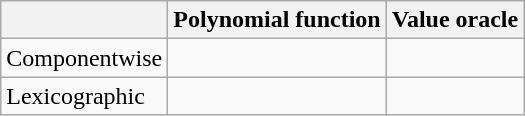<table class="wikitable">
<tr>
<th></th>
<th>Polynomial function</th>
<th>Value oracle</th>
</tr>
<tr>
<td>Componentwise</td>
<td></td>
<td></td>
</tr>
<tr>
<td>Lexicographic</td>
<td></td>
<td></td>
</tr>
</table>
